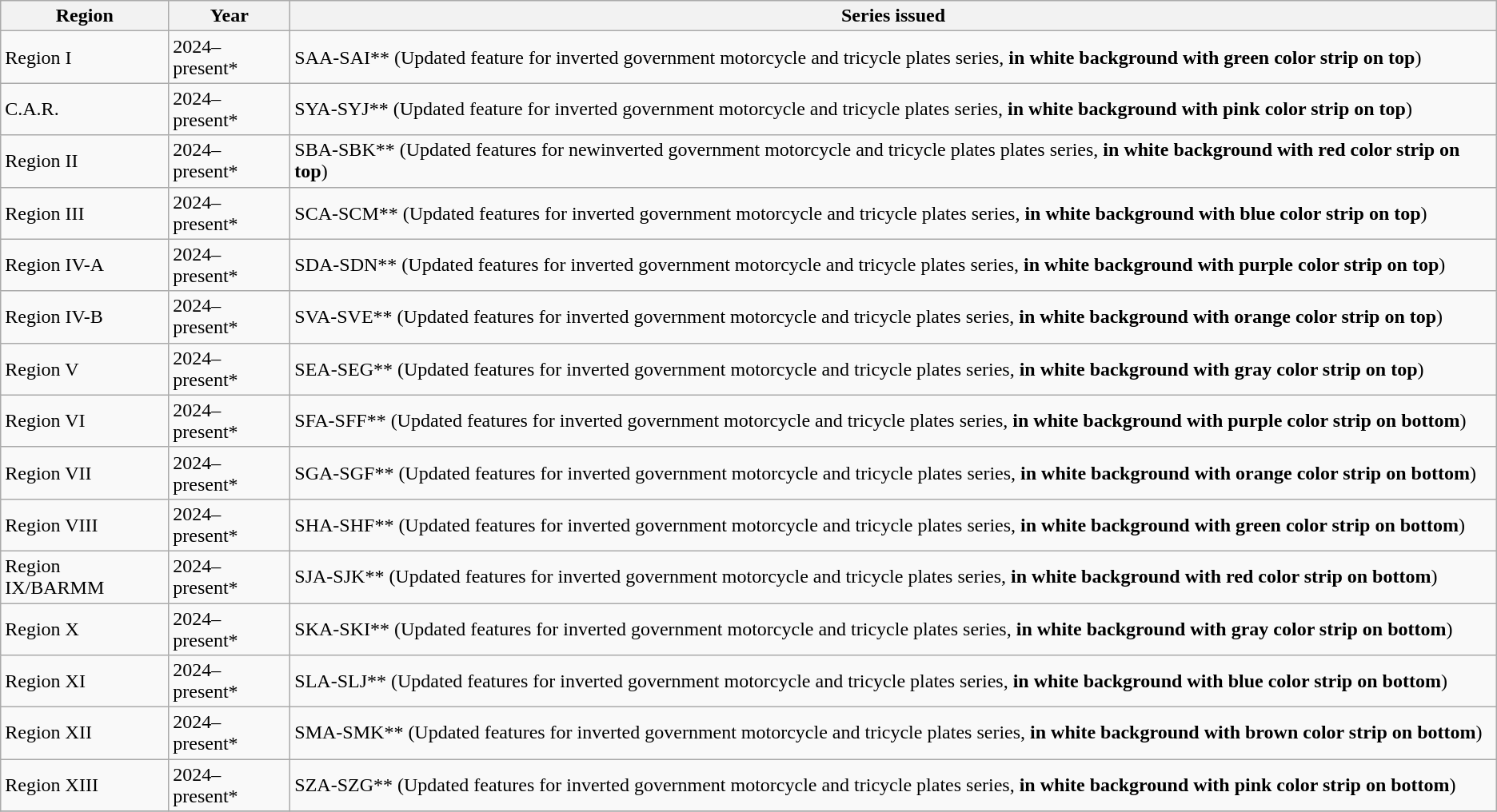<table class="wikitable">
<tr>
<th>Region</th>
<th>Year</th>
<th>Series issued</th>
</tr>
<tr>
<td>Region I</td>
<td>2024–present*</td>
<td>SAA-SAI** (Updated feature for inverted government motorcycle and tricycle plates series, <strong>in white background with green color strip on top</strong>)</td>
</tr>
<tr>
<td>C.A.R.</td>
<td>2024–present*</td>
<td>SYA-SYJ** (Updated feature for inverted government motorcycle and tricycle plates series, <strong>in white background with pink color strip on top</strong>)</td>
</tr>
<tr>
<td>Region II</td>
<td>2024–present*</td>
<td>SBA-SBK** (Updated features for newinverted government motorcycle and tricycle plates plates series, <strong>in white background with red color strip on top</strong>)</td>
</tr>
<tr>
<td>Region III</td>
<td>2024–present*</td>
<td>SCA-SCM** (Updated features for inverted government motorcycle and tricycle plates series, <strong>in white background with blue color strip on top</strong>)</td>
</tr>
<tr>
<td>Region IV-A</td>
<td>2024–present*</td>
<td>SDA-SDN** (Updated features for inverted government motorcycle and tricycle plates series, <strong>in white background with purple color strip on top</strong>)</td>
</tr>
<tr>
<td>Region IV-B</td>
<td>2024–present*</td>
<td>SVA-SVE** (Updated features for inverted government motorcycle and tricycle plates series, <strong>in white background with orange color strip on top</strong>)</td>
</tr>
<tr>
<td>Region V</td>
<td>2024–present*</td>
<td>SEA-SEG** (Updated features for inverted government motorcycle and tricycle plates series, <strong>in white background with gray color strip on top</strong>)</td>
</tr>
<tr>
<td>Region VI</td>
<td>2024–present*</td>
<td>SFA-SFF** (Updated features for inverted government motorcycle and tricycle plates series, <strong>in white background with purple color strip on bottom</strong>)</td>
</tr>
<tr>
<td>Region VII</td>
<td>2024–present*</td>
<td>SGA-SGF** (Updated features for inverted government motorcycle and tricycle plates series, <strong>in white background with orange color strip on bottom</strong>)</td>
</tr>
<tr>
<td>Region VIII</td>
<td>2024–present*</td>
<td>SHA-SHF** (Updated features for inverted government motorcycle and tricycle plates series, <strong>in white background with green color strip on bottom</strong>)</td>
</tr>
<tr>
<td>Region IX/BARMM</td>
<td>2024–present*</td>
<td>SJA-SJK** (Updated features for inverted government motorcycle and tricycle plates series, <strong>in white background with red color strip on bottom</strong>)</td>
</tr>
<tr>
<td>Region X</td>
<td>2024–present*</td>
<td>SKA-SKI** (Updated features for inverted government motorcycle and tricycle plates series, <strong>in white background with gray color strip on bottom</strong>)</td>
</tr>
<tr>
<td>Region XI</td>
<td>2024–present*</td>
<td>SLA-SLJ** (Updated features for inverted government motorcycle and tricycle plates series, <strong>in white background with blue color strip on bottom</strong>)</td>
</tr>
<tr>
<td>Region XII</td>
<td>2024–present*</td>
<td>SMA-SMK** (Updated features for inverted government motorcycle and tricycle plates series, <strong>in white background with brown color strip on bottom</strong>)</td>
</tr>
<tr>
<td>Region XIII</td>
<td>2024–present*</td>
<td>SZA-SZG** (Updated features for inverted government motorcycle and tricycle plates series, <strong>in white background with pink color strip on bottom</strong>)</td>
</tr>
<tr>
</tr>
</table>
